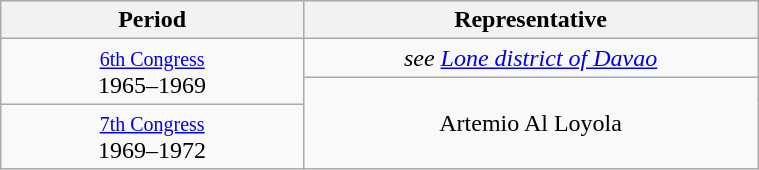<table class="wikitable" style="text-align:center; width:40%;">
<tr>
<th width="40%">Period</th>
<th>Representative</th>
</tr>
<tr>
<td rowspan="2"><small><a href='#'>6th Congress</a></small><br>1965–1969</td>
<td><em>see <a href='#'>Lone district of Davao</a></em></td>
</tr>
<tr>
<td rowspan="2">Artemio Al Loyola</td>
</tr>
<tr>
<td><small><a href='#'>7th Congress</a></small><br>1969–1972</td>
</tr>
</table>
